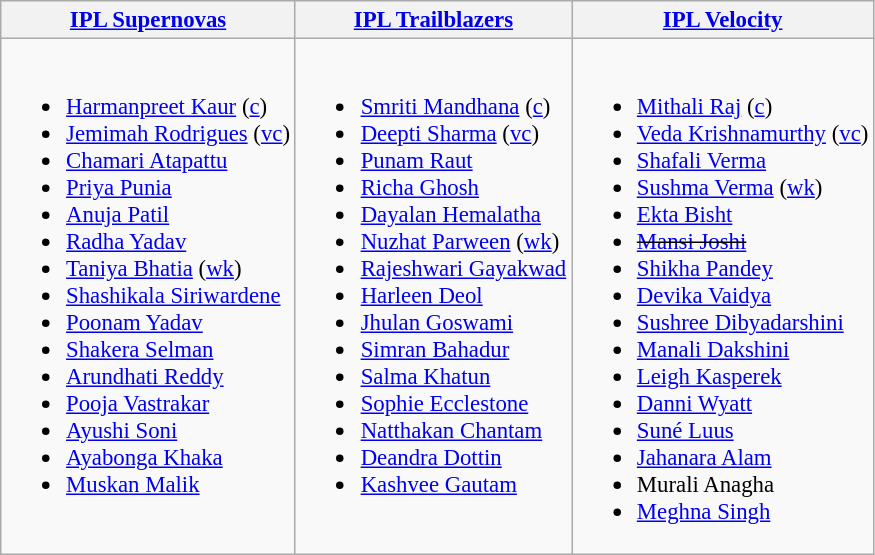<table class="wikitable" Style="font-size:95%;">
<tr>
<th><a href='#'>IPL Supernovas</a></th>
<th><a href='#'>IPL Trailblazers</a></th>
<th><a href='#'>IPL Velocity</a></th>
</tr>
<tr>
<td valign=top><br><ul><li> <a href='#'>Harmanpreet Kaur</a> (<a href='#'>c</a>)</li><li> <a href='#'>Jemimah Rodrigues</a> (<a href='#'>vc</a>)</li><li> <a href='#'>Chamari Atapattu</a></li><li> <a href='#'>Priya Punia</a></li><li> <a href='#'>Anuja Patil</a></li><li> <a href='#'>Radha Yadav</a></li><li> <a href='#'>Taniya Bhatia</a> (<a href='#'>wk</a>)</li><li> <a href='#'>Shashikala Siriwardene</a></li><li> <a href='#'>Poonam Yadav</a></li><li> <a href='#'>Shakera Selman</a></li><li> <a href='#'>Arundhati Reddy</a></li><li> <a href='#'>Pooja Vastrakar</a></li><li> <a href='#'>Ayushi Soni</a></li><li> <a href='#'>Ayabonga Khaka</a></li><li> <a href='#'>Muskan Malik</a></li></ul></td>
<td valign=top><br><ul><li> <a href='#'>Smriti Mandhana</a> (<a href='#'>c</a>)</li><li> <a href='#'>Deepti Sharma</a> (<a href='#'>vc</a>)</li><li> <a href='#'>Punam Raut</a></li><li> <a href='#'>Richa Ghosh</a></li><li> <a href='#'>Dayalan Hemalatha</a></li><li> <a href='#'>Nuzhat Parween</a> (<a href='#'>wk</a>)</li><li> <a href='#'>Rajeshwari Gayakwad</a></li><li> <a href='#'>Harleen Deol</a></li><li> <a href='#'>Jhulan Goswami</a></li><li> <a href='#'>Simran Bahadur</a></li><li> <a href='#'>Salma Khatun</a></li><li> <a href='#'>Sophie Ecclestone</a></li><li> <a href='#'>Natthakan Chantam</a></li><li> <a href='#'>Deandra Dottin</a></li><li> <a href='#'>Kashvee Gautam</a></li></ul></td>
<td valign=top><br><ul><li> <a href='#'>Mithali Raj</a> (<a href='#'>c</a>)</li><li> <a href='#'>Veda Krishnamurthy</a> (<a href='#'>vc</a>)</li><li> <a href='#'>Shafali Verma</a></li><li> <a href='#'>Sushma Verma</a> (<a href='#'>wk</a>)</li><li> <a href='#'>Ekta Bisht</a></li><li><s> <a href='#'>Mansi Joshi</a></s></li><li> <a href='#'>Shikha Pandey</a></li><li> <a href='#'>Devika Vaidya</a></li><li> <a href='#'>Sushree Dibyadarshini</a></li><li> <a href='#'>Manali Dakshini</a></li><li> <a href='#'>Leigh Kasperek</a></li><li> <a href='#'>Danni Wyatt</a></li><li> <a href='#'>Suné Luus</a></li><li> <a href='#'>Jahanara Alam</a></li><li> Murali Anagha</li><li> <a href='#'>Meghna Singh</a></li></ul></td>
</tr>
</table>
